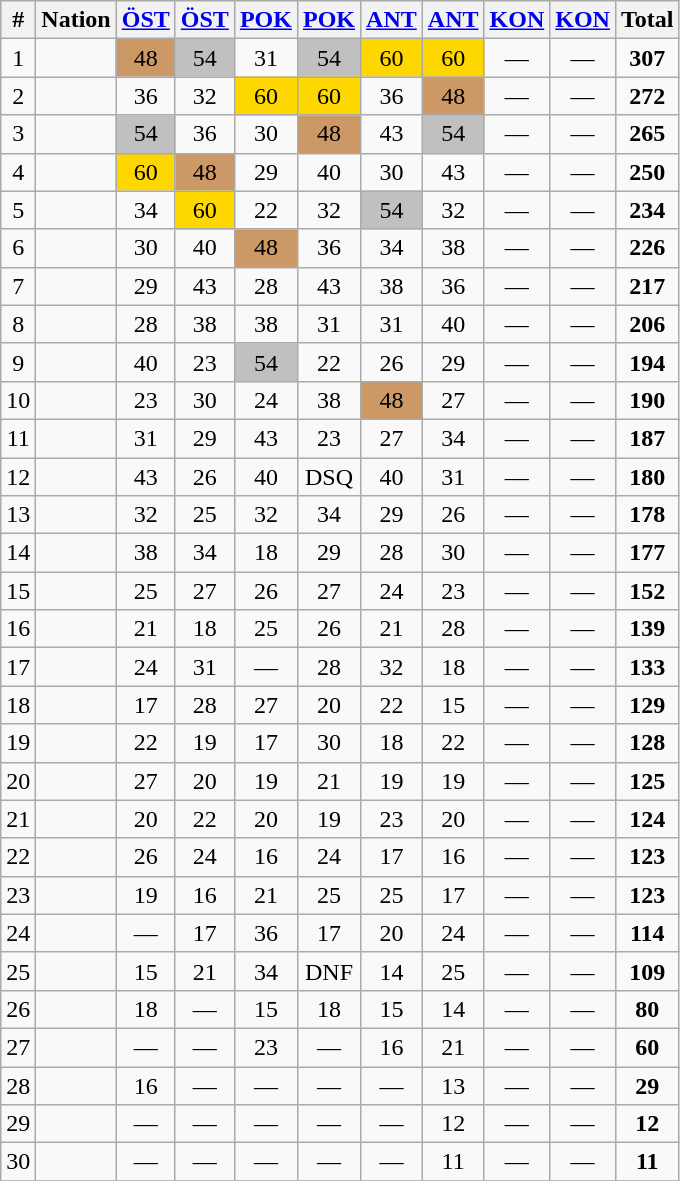<table class="wikitable sortable" style="text-align:center;">
<tr>
<th>#</th>
<th>Nation</th>
<th><a href='#'>ÖST</a><br></th>
<th><a href='#'>ÖST</a><br></th>
<th><a href='#'>POK</a><br></th>
<th><a href='#'>POK</a><br></th>
<th><a href='#'>ANT</a><br></th>
<th><a href='#'>ANT</a><br></th>
<th><a href='#'>KON</a><br></th>
<th><a href='#'>KON</a><br></th>
<th><strong>Total</strong> </th>
</tr>
<tr>
<td>1</td>
<td align="left"></td>
<td bgcolor="CC9966">48</td>
<td bgcolor="silver">54</td>
<td>31</td>
<td bgcolor="silver">54</td>
<td bgcolor="gold">60</td>
<td bgcolor="gold">60</td>
<td>—</td>
<td>—</td>
<td><strong>307</strong></td>
</tr>
<tr>
<td>2</td>
<td align="left"></td>
<td>36</td>
<td>32</td>
<td bgcolor="gold">60</td>
<td bgcolor="gold">60</td>
<td>36</td>
<td bgcolor="CC9966">48</td>
<td>—</td>
<td>—</td>
<td><strong>272</strong></td>
</tr>
<tr>
<td>3</td>
<td align="left"></td>
<td bgcolor="silver">54</td>
<td>36</td>
<td>30</td>
<td bgcolor="CC9966">48</td>
<td>43</td>
<td bgcolor="silver">54</td>
<td>—</td>
<td>—</td>
<td><strong>265</strong></td>
</tr>
<tr>
<td>4</td>
<td align="left"></td>
<td bgcolor="gold">60</td>
<td bgcolor="CC9966">48</td>
<td>29</td>
<td>40</td>
<td>30</td>
<td>43</td>
<td>—</td>
<td>—</td>
<td><strong>250</strong></td>
</tr>
<tr>
<td>5</td>
<td align="left"></td>
<td>34</td>
<td bgcolor="gold">60</td>
<td>22</td>
<td>32</td>
<td bgcolor="silver">54</td>
<td>32</td>
<td>—</td>
<td>—</td>
<td><strong>234</strong></td>
</tr>
<tr>
<td>6</td>
<td align="left"></td>
<td>30</td>
<td>40</td>
<td bgcolor="CC9966">48</td>
<td>36</td>
<td>34</td>
<td>38</td>
<td>—</td>
<td>—</td>
<td><strong>226</strong></td>
</tr>
<tr>
<td>7</td>
<td align="left"></td>
<td>29</td>
<td>43</td>
<td>28</td>
<td>43</td>
<td>38</td>
<td>36</td>
<td>—</td>
<td>—</td>
<td><strong>217</strong></td>
</tr>
<tr>
<td>8</td>
<td align="left"></td>
<td>28</td>
<td>38</td>
<td>38</td>
<td>31</td>
<td>31</td>
<td>40</td>
<td>—</td>
<td>—</td>
<td><strong>206</strong></td>
</tr>
<tr>
<td>9</td>
<td align="left"></td>
<td>40</td>
<td>23</td>
<td bgcolor="silver">54</td>
<td>22</td>
<td>26</td>
<td>29</td>
<td>—</td>
<td>—</td>
<td><strong>194</strong></td>
</tr>
<tr>
<td>10</td>
<td align="left"></td>
<td>23</td>
<td>30</td>
<td>24</td>
<td>38</td>
<td bgcolor="CC9966">48</td>
<td>27</td>
<td>—</td>
<td>—</td>
<td><strong>190</strong></td>
</tr>
<tr>
<td>11</td>
<td align="left"></td>
<td>31</td>
<td>29</td>
<td>43</td>
<td>23</td>
<td>27</td>
<td>34</td>
<td>—</td>
<td>—</td>
<td><strong>187</strong></td>
</tr>
<tr>
<td>12</td>
<td align="left"></td>
<td>43</td>
<td>26</td>
<td>40</td>
<td>DSQ</td>
<td>40</td>
<td>31</td>
<td>—</td>
<td>—</td>
<td><strong>180</strong></td>
</tr>
<tr>
<td>13</td>
<td align="left"></td>
<td>32</td>
<td>25</td>
<td>32</td>
<td>34</td>
<td>29</td>
<td>26</td>
<td>—</td>
<td>—</td>
<td><strong>178</strong></td>
</tr>
<tr>
<td>14</td>
<td align="left"></td>
<td>38</td>
<td>34</td>
<td>18</td>
<td>29</td>
<td>28</td>
<td>30</td>
<td>—</td>
<td>—</td>
<td><strong>177</strong></td>
</tr>
<tr>
<td>15</td>
<td align="left"></td>
<td>25</td>
<td>27</td>
<td>26</td>
<td>27</td>
<td>24</td>
<td>23</td>
<td>—</td>
<td>—</td>
<td><strong>152</strong></td>
</tr>
<tr>
<td>16</td>
<td align="left"></td>
<td>21</td>
<td>18</td>
<td>25</td>
<td>26</td>
<td>21</td>
<td>28</td>
<td>—</td>
<td>—</td>
<td><strong>139</strong></td>
</tr>
<tr>
<td>17</td>
<td align="left"></td>
<td>24</td>
<td>31</td>
<td>—</td>
<td>28</td>
<td>32</td>
<td>18</td>
<td>—</td>
<td>—</td>
<td><strong>133</strong></td>
</tr>
<tr>
<td>18</td>
<td align="left"></td>
<td>17</td>
<td>28</td>
<td>27</td>
<td>20</td>
<td>22</td>
<td>15</td>
<td>—</td>
<td>—</td>
<td><strong>129</strong></td>
</tr>
<tr>
<td>19</td>
<td align="left"></td>
<td>22</td>
<td>19</td>
<td>17</td>
<td>30</td>
<td>18</td>
<td>22</td>
<td>—</td>
<td>—</td>
<td><strong>128</strong></td>
</tr>
<tr>
<td>20</td>
<td align="left"></td>
<td>27</td>
<td>20</td>
<td>19</td>
<td>21</td>
<td>19</td>
<td>19</td>
<td>—</td>
<td>—</td>
<td><strong>125</strong></td>
</tr>
<tr>
<td>21</td>
<td align="left"></td>
<td>20</td>
<td>22</td>
<td>20</td>
<td>19</td>
<td>23</td>
<td>20</td>
<td>—</td>
<td>—</td>
<td><strong>124</strong></td>
</tr>
<tr>
<td>22</td>
<td align="left"></td>
<td>26</td>
<td>24</td>
<td>16</td>
<td>24</td>
<td>17</td>
<td>16</td>
<td>—</td>
<td>—</td>
<td><strong>123</strong></td>
</tr>
<tr>
<td>23</td>
<td align="left"></td>
<td>19</td>
<td>16</td>
<td>21</td>
<td>25</td>
<td>25</td>
<td>17</td>
<td>—</td>
<td>—</td>
<td><strong>123</strong></td>
</tr>
<tr>
<td>24</td>
<td align="left"></td>
<td>—</td>
<td>17</td>
<td>36</td>
<td>17</td>
<td>20</td>
<td>24</td>
<td>—</td>
<td>—</td>
<td><strong>114</strong></td>
</tr>
<tr>
<td>25</td>
<td align="left"></td>
<td>15</td>
<td>21</td>
<td>34</td>
<td>DNF</td>
<td>14</td>
<td>25</td>
<td>—</td>
<td>—</td>
<td><strong>109</strong></td>
</tr>
<tr>
<td>26</td>
<td align="left"></td>
<td>18</td>
<td>—</td>
<td>15</td>
<td>18</td>
<td>15</td>
<td>14</td>
<td>—</td>
<td>—</td>
<td><strong>80</strong></td>
</tr>
<tr>
<td>27</td>
<td align="left"></td>
<td>—</td>
<td>—</td>
<td>23</td>
<td>—</td>
<td>16</td>
<td>21</td>
<td>—</td>
<td>—</td>
<td><strong>60</strong></td>
</tr>
<tr>
<td>28</td>
<td align="left"></td>
<td>16</td>
<td>—</td>
<td>—</td>
<td>—</td>
<td>—</td>
<td>13</td>
<td>—</td>
<td>—</td>
<td><strong>29</strong></td>
</tr>
<tr>
<td>29</td>
<td align="left"></td>
<td>—</td>
<td>—</td>
<td>—</td>
<td>—</td>
<td>—</td>
<td>12</td>
<td>—</td>
<td>—</td>
<td><strong>12</strong></td>
</tr>
<tr>
<td>30</td>
<td align="left"></td>
<td>—</td>
<td>—</td>
<td>—</td>
<td>—</td>
<td>—</td>
<td>11</td>
<td>—</td>
<td>—</td>
<td><strong>11</strong></td>
</tr>
<tr>
</tr>
</table>
